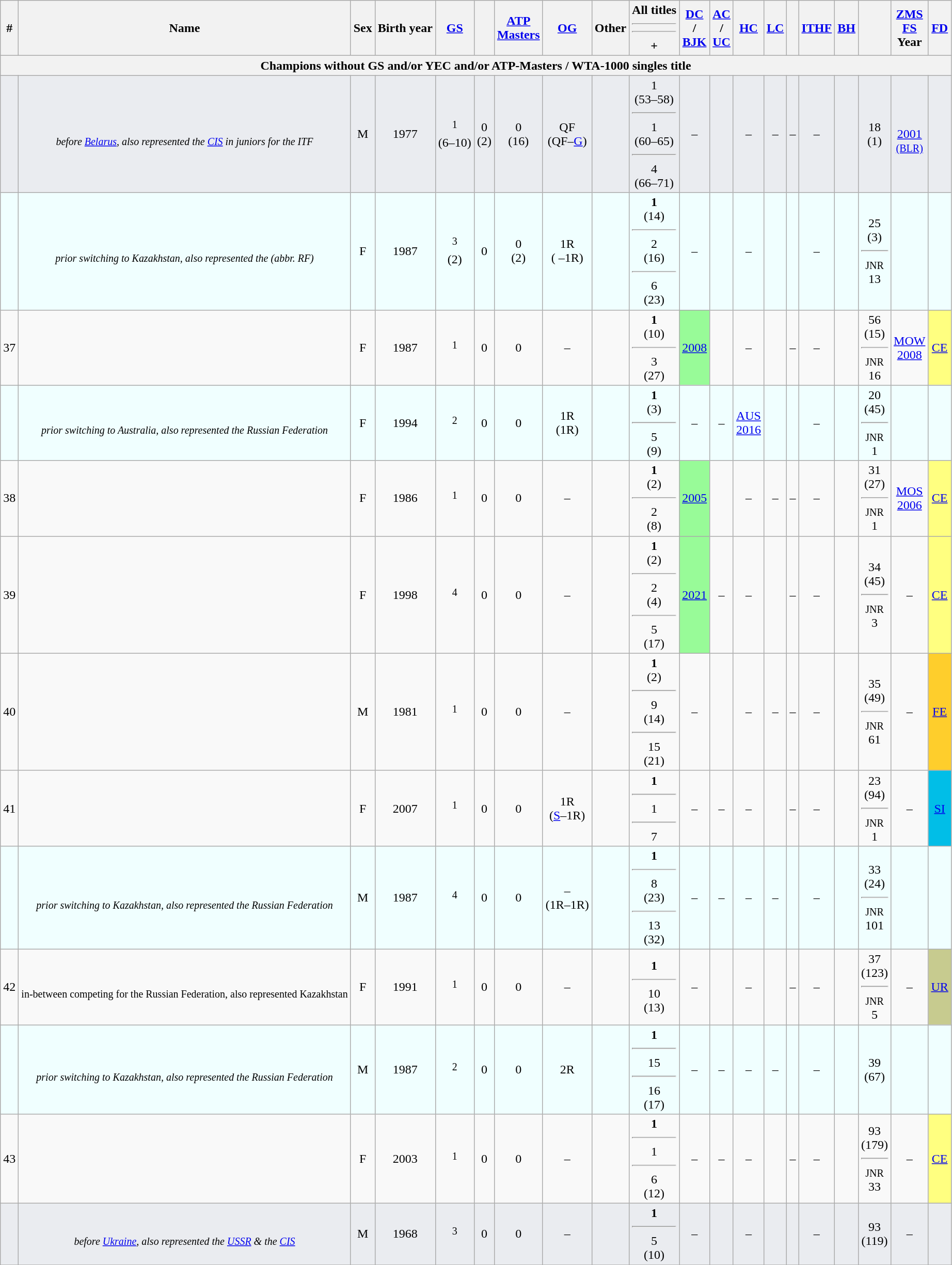<table class="wikitable sortable" style="text-align:center;">
<tr>
<th>#</th>
<th>Name</th>
<th>Sex</th>
<th>Birth year</th>
<th><a href='#'>GS</a></th>
<th></th>
<th><a href='#'>ATP<br>Masters</a></th>
<th><a href='#'>OG</a></th>
<th>Other</th>
<th>All titles<hr><hr>+ </th>
<th><a href='#'>DC</a><br>/<br><a href='#'>BJK</a></th>
<th><a href='#'>AC</a><br>/<br><a href='#'>UC</a></th>
<th><a href='#'>HC</a></th>
<th><a href='#'>LC</a></th>
<th></th>
<th><a href='#'>ITHF</a></th>
<th><a href='#'>BH</a></th>
<th></th>
<th><a href='#'>ZMS</a><br><a href='#'>FS</a><br>Year</th>
<th><a href='#'>FD</a></th>
</tr>
<tr>
<th colspan="20" class="unsortable">Champions without GS and/or YEC and/or ATP-Masters / WTA-1000 singles title</th>
</tr>
<tr>
<td class="unsortable" bgcolor=#EAECF0></td>
<td bgcolor=#EAECF0><em></em> <br><em><small>before <a href='#'>Belarus</a>, also represented the <a href='#'>CIS</a> in juniors for the ITF</small></em></td>
<td bgcolor="#EAECF0">M</td>
<td bgcolor="#EAECF0">1977</td>
<td bgcolor="#EAECF0"><sup>1</sup><br>(6–10)</td>
<td bgcolor=#EAECF0>0<br>(2)</td>
<td bgcolor=#EAECF0>0<br>(16)</td>
<td bgcolor=#EAECF0>QF<br>(QF–<a href='#'>G</a>)</td>
<td bgcolor=#EAECF0></td>
<td bgcolor="#EAECF0">1<br>(53–58)<hr>1<br>(60–65)<hr>4<br>(66–71)</td>
<td bgcolor=#EAECF0>–</td>
<td bgcolor=#EAECF0></td>
<td bgcolor=#EAECF0>–</td>
<td bgcolor=#EAECF0>–</td>
<td bgcolor=#EAECF0>–</td>
<td bgcolor=#EAECF0>–</td>
<td bgcolor="#EAECF0"></td>
<td bgcolor=#EAECF0>18<br>(1)</td>
<td bgcolor=#EAECF0><br><a href='#'>2001<br><small>(BLR)</small></a></td>
<td bgcolor=#EAECF0></td>
</tr>
<tr>
<td class="unsortable" bgcolor=#f0ffff></td>
<td class="unsortable" bgcolor=#f0ffff><em></em><br><small><em>prior switching to Kazakhstan, also represented the  (abbr. RF)</em></small></td>
<td bgcolor="#f0ffff">F</td>
<td bgcolor="#f0ffff">1987</td>
<td bgcolor="#f0ffff"><sup>3</sup><br>(2)</td>
<td bgcolor=#f0ffff>0</td>
<td bgcolor=#f0ffff>0<br>(2)</td>
<td bgcolor=#f0ffff>1R<br>( –1R)</td>
<td bgcolor="#f0ffff"></td>
<td bgcolor="#f0ffff"><strong>1</strong> <br>(14)<hr>2<br>(16)<hr>6<br>(23)</td>
<td bgcolor=#f0ffff>–</td>
<td bgcolor=#f0ffff></td>
<td bgcolor=#f0ffff>–</td>
<td bgcolor=#f0ffff></td>
<td bgcolor=#f0ffff></td>
<td bgcolor=#f0ffff>–</td>
<td bgcolor="#f0ffff"></td>
<td bgcolor=#f0ffff>25<br>(3)<hr><small>JNR</small><br>13</td>
<td bgcolor="#f0ffff"></td>
<td bgcolor=#f0ffff></td>
</tr>
<tr>
<td>37</td>
<td></td>
<td>F</td>
<td>1987</td>
<td><sup>1</sup></td>
<td>0</td>
<td>0</td>
<td>–</td>
<td></td>
<td><strong>1</strong><br>(10)<hr>3<br>(27)</td>
<td bgcolor=98fb98><a href='#'>2008</a></td>
<td></td>
<td>–</td>
<td></td>
<td>–</td>
<td>–</td>
<td></td>
<td>56<br>(15)<hr><small>JNR</small><br>16</td>
<td><a href='#'>MOW</a><br><a href='#'>2008</a></td>
<td style="background:#ffff80;"><a href='#'>CE</a></td>
</tr>
<tr>
<td class="unsortable" bgcolor=#f0ffff></td>
<td class="unsortable" bgcolor=#f0ffff><strong><em></em></strong><br><small><em>prior switching to Australia, also represented the Russian Federation</em></small></td>
<td bgcolor="#f0ffff">F</td>
<td bgcolor="#f0ffff">1994</td>
<td bgcolor="#f0ffff"><sup>2</sup></td>
<td bgcolor=#f0ffff>0</td>
<td bgcolor=#f0ffff>0</td>
<td bgcolor=#f0ffff>1R<br>(1R)</td>
<td bgcolor="#f0ffff"><sup></sup> <sup></sup></td>
<td bgcolor="#f0ffff"><strong>1</strong> <br>(3)<hr>5<br>(9)</td>
<td bgcolor=#f0ffff>–</td>
<td bgcolor=#f0ffff>–</td>
<td bgcolor=#f0ffff><a href='#'>AUS<br>2016</a></td>
<td bgcolor=#f0ffff></td>
<td bgcolor=#f0ffff></td>
<td bgcolor=#f0ffff>–</td>
<td bgcolor="#f0ffff"></td>
<td bgcolor=#f0ffff>20<br>(45)<hr><small>JNR</small><br>1</td>
<td bgcolor="#f0ffff"></td>
<td bgcolor=#f0ffff></td>
</tr>
<tr>
<td>38</td>
<td></td>
<td>F</td>
<td>1986</td>
<td><sup>1</sup></td>
<td>0</td>
<td>0</td>
<td>–</td>
<td><sup> </sup> <sup></sup></td>
<td><strong>1</strong><br>(2)<hr>2<br>(8)</td>
<td bgcolor=98fb98><a href='#'>2005</a></td>
<td></td>
<td>–</td>
<td>–</td>
<td>–</td>
<td>–</td>
<td></td>
<td>31<br>(27)<hr><small>JNR</small><br>1</td>
<td><a href='#'>MOS</a><br><a href='#'>2006</a></td>
<td style="background:#ffff80;"><a href='#'>CE</a></td>
</tr>
<tr>
<td>39</td>
<td><strong></strong></td>
<td>F</td>
<td>1998</td>
<td><sup>4</sup></td>
<td>0</td>
<td>0</td>
<td>–</td>
<td><sup></sup></td>
<td><strong>1</strong><br>(2)<hr>2<br>(4)<hr>5<br>(17)</td>
<td bgcolor=98fb98><a href='#'>2021</a></td>
<td>–</td>
<td>–</td>
<td></td>
<td>–</td>
<td>–</td>
<td></td>
<td>34<br>(45)<hr><small>JNR</small><br>3</td>
<td>–</td>
<td style="background:#ffff80; "><a href='#'>CE</a></td>
</tr>
<tr>
<td>40</td>
<td></td>
<td>M</td>
<td>1981</td>
<td><sup>1</sup></td>
<td>0</td>
<td>0</td>
<td>–</td>
<td></td>
<td><strong>1</strong><br>(2)<hr>9<br>(14)<hr>15<br>(21)</td>
<td>–</td>
<td></td>
<td>–</td>
<td>–</td>
<td>–</td>
<td>–</td>
<td></td>
<td>35<br>(49)<hr><small>JNR</small><br>61</td>
<td>–</td>
<td style="background:#fece2c;"><a href='#'>FE</a></td>
</tr>
<tr>
<td>41</td>
<td><strong></strong></td>
<td>F</td>
<td>2007</td>
<td><sup>1</sup></td>
<td>0</td>
<td>0</td>
<td>1R <br>(<a href='#'>S</a>–1R)</td>
<td><sup></sup></td>
<td><strong>1</strong><hr>1<hr>7</td>
<td>–</td>
<td>–</td>
<td>–</td>
<td></td>
<td>–</td>
<td>–</td>
<td></td>
<td>23<br>(94)<hr><small>JNR</small><br>1</td>
<td>–</td>
<td style="background:#01bee7; "><a href='#'>SI</a></td>
</tr>
<tr>
<td class="unsortable" bgcolor=#f0ffff></td>
<td class="unsortable" bgcolor=#f0ffff><strong><em></em></strong><br><small><em>prior switching to Kazakhstan, also represented the Russian Federation</em></small></td>
<td bgcolor="#f0ffff">M</td>
<td bgcolor="#f0ffff">1987</td>
<td bgcolor="#f0ffff"><sup>4</sup></td>
<td bgcolor=#f0ffff>0</td>
<td bgcolor=#f0ffff>0</td>
<td bgcolor=#f0ffff>–<br>(1R–1R)</td>
<td bgcolor="#f0ffff"></td>
<td bgcolor="#f0ffff"><strong>1</strong><hr>8<br>(23)<hr>13<br>(32)</td>
<td bgcolor=#f0ffff>–</td>
<td bgcolor=#f0ffff>–</td>
<td bgcolor=#f0ffff>–</td>
<td bgcolor=#f0ffff>–</td>
<td bgcolor=#f0ffff></td>
<td bgcolor=#f0ffff>–</td>
<td bgcolor="#f0ffff"></td>
<td bgcolor=#f0ffff>33<br>(24)<hr><small>JNR</small><br>101</td>
<td bgcolor=#f0ffff></td>
<td bgcolor=#f0ffff></td>
</tr>
<tr>
<td>42</td>
<td><br><small>in-between competing for the Russian Federation, also represented Kazakhstan<br></small></td>
<td>F</td>
<td>1991</td>
<td><sup>1</sup></td>
<td>0</td>
<td>0</td>
<td>–</td>
<td><sup></sup></td>
<td><strong>1</strong><hr>10<br>(13)</td>
<td>–</td>
<td></td>
<td>–</td>
<td></td>
<td>–</td>
<td>–</td>
<td></td>
<td>37<br>(123)<hr><small>JNR</small><br>5</td>
<td>–</td>
<td style="background:#c7cb8f;"><a href='#'>UR</a></td>
</tr>
<tr>
<td class="unsortable" bgcolor=#f0ffff></td>
<td class="unsortable" bgcolor=#f0ffff><strong><em></em></strong><br><small><em>prior switching to Kazakhstan, also represented the Russian Federation</em></small></td>
<td bgcolor="#f0ffff">M</td>
<td bgcolor="#f0ffff">1987</td>
<td bgcolor="#f0ffff"><sup>2</sup></td>
<td bgcolor=#f0ffff>0</td>
<td bgcolor=#f0ffff>0</td>
<td bgcolor=#f0ffff>2R</td>
<td bgcolor="#f0ffff"></td>
<td bgcolor="#f0ffff"><strong>1</strong><hr>15<hr>16<br>(17)</td>
<td bgcolor=#f0ffff>–</td>
<td bgcolor=#f0ffff>–</td>
<td bgcolor=#f0ffff>–</td>
<td bgcolor=#f0ffff>–</td>
<td bgcolor=#f0ffff></td>
<td bgcolor=#f0ffff>–</td>
<td bgcolor="#f0ffff"></td>
<td bgcolor=#f0ffff>39<br>(67)</td>
<td bgcolor=#f0ffff></td>
<td bgcolor=#f0ffff></td>
</tr>
<tr>
<td>43</td>
<td><strong></strong></td>
<td>F</td>
<td>2003</td>
<td><sup>1</sup></td>
<td>0</td>
<td>0</td>
<td>–</td>
<td></td>
<td><strong>1</strong><hr>1<hr>6<br>(12)</td>
<td>–</td>
<td>–</td>
<td>–</td>
<td></td>
<td>–</td>
<td>–</td>
<td></td>
<td>93<br>(179)<hr><small>JNR</small><br>33</td>
<td>–</td>
<td style="background:#ffff80; "><a href='#'>CE</a></td>
</tr>
<tr>
<td class="unsortable" bgcolor=#EAECF0></td>
<td class="unsortable" bgcolor=#EAECF0><em></em><br><em><small>before <a href='#'>Ukraine</a>, also represented the <a href='#'>USSR</a> & the <a href='#'>CIS</a></small></em></td>
<td bgcolor="#EAECF0">M</td>
<td bgcolor="#EAECF0">1968</td>
<td bgcolor="#EAECF0"><sup>3</sup></td>
<td bgcolor=#EAECF0>0</td>
<td bgcolor=#EAECF0>0</td>
<td bgcolor=#EAECF0>–</td>
<td bgcolor=#EAECF0></td>
<td bgcolor="#EAECF0"><strong>1</strong><hr>5<br>(10)</td>
<td bgcolor=#EAECF0>–</td>
<td bgcolor=#EAECF0></td>
<td bgcolor=#EAECF0>–</td>
<td bgcolor=#EAECF0></td>
<td bgcolor=#EAECF0></td>
<td bgcolor=#EAECF0>–</td>
<td bgcolor="#EAECF0"></td>
<td bgcolor=#EAECF0>93<br>(119)</td>
<td bgcolor=#EAECF0>–</td>
<td bgcolor=#EAECF0></td>
</tr>
<tr>
</tr>
</table>
